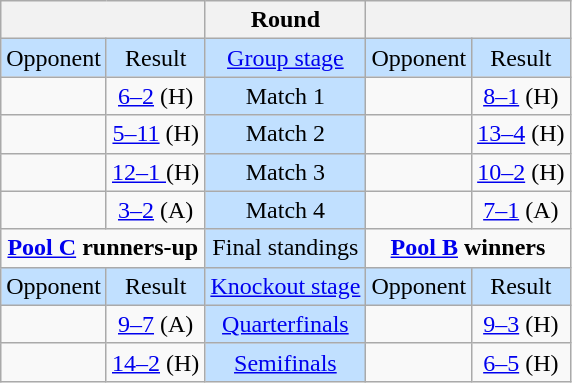<table class="wikitable collapsible" style="text-align:center">
<tr>
<th colspan="2"></th>
<th>Round</th>
<th colspan="2"></th>
</tr>
<tr style="background:#C1E0FF">
<td>Opponent</td>
<td>Result</td>
<td><a href='#'>Group stage</a></td>
<td>Opponent</td>
<td>Result</td>
</tr>
<tr>
<td style="text-align:left"></td>
<td><a href='#'>6–2</a> (H)</td>
<td style="background:#C1E0FF">Match 1</td>
<td style="text-align:left"></td>
<td><a href='#'>8–1</a> (H)</td>
</tr>
<tr>
<td style="text-align:left"></td>
<td><a href='#'>5–11</a> (H)</td>
<td style="background:#C1E0FF">Match 2</td>
<td style="text-align:left"></td>
<td><a href='#'>13–4</a> (H)</td>
</tr>
<tr>
<td style="text-align:left"></td>
<td><a href='#'>12–1 </a> (H)</td>
<td style="background:#C1E0FF">Match 3</td>
<td style="text-align:left"></td>
<td><a href='#'>10–2</a> (H)</td>
</tr>
<tr>
<td style="text-align:left"></td>
<td><a href='#'>3–2</a> (A)</td>
<td style="background:#C1E0FF">Match 4</td>
<td style="text-align:left"></td>
<td><a href='#'>7–1</a> (A)</td>
</tr>
<tr>
<td colspan="2" style="vertical-align:top"><strong><a href='#'>Pool C</a> runners-up</strong><br><div></div></td>
<td style="background:#C1E0FF">Final standings</td>
<td colspan="2" style="vertical-align:top"><strong><a href='#'>Pool B</a> winners</strong><br><div></div></td>
</tr>
<tr style="background:#C1E0FF">
<td>Opponent</td>
<td>Result</td>
<td><a href='#'>Knockout stage</a></td>
<td>Opponent</td>
<td>Result</td>
</tr>
<tr>
<td style="text-align:left"></td>
<td><a href='#'>9–7</a> (A)</td>
<td style="background:#C1E0FF"><a href='#'>Quarterfinals</a></td>
<td style="text-align:left"></td>
<td><a href='#'>9–3</a> (H)</td>
</tr>
<tr>
<td style="text-align:left"></td>
<td><a href='#'>14–2</a> (H)</td>
<td style="background:#C1E0FF"><a href='#'>Semifinals</a></td>
<td style="text-align:left"></td>
<td><a href='#'>6–5</a> (H)</td>
</tr>
</table>
